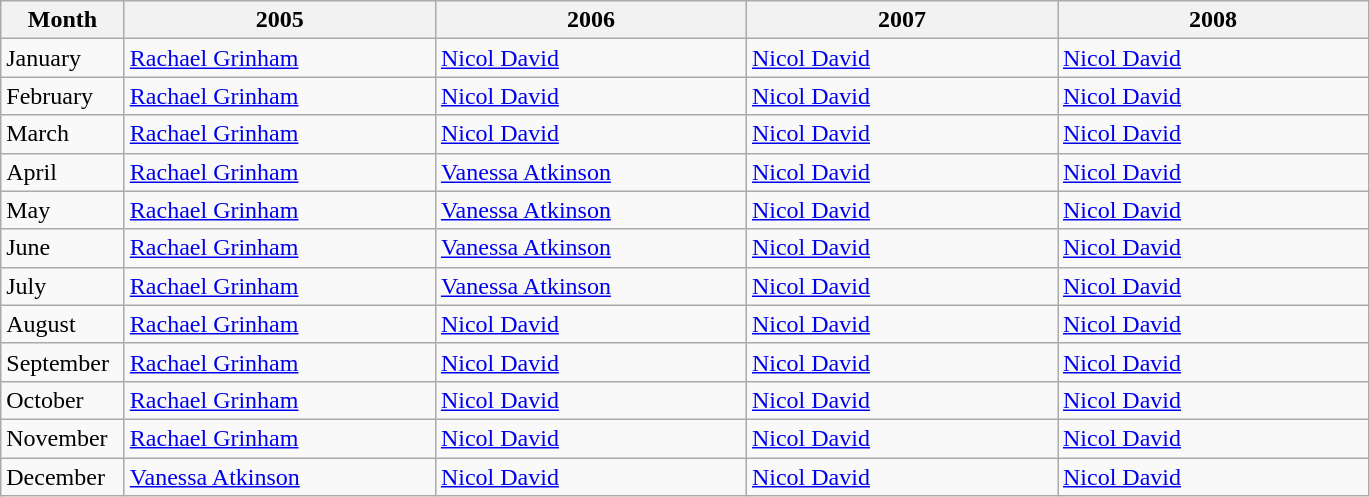<table class=wikitable>
<tr>
<th width="75">Month</th>
<th width="200px">2005</th>
<th width="200px">2006</th>
<th width="200px">2007</th>
<th width="200px">2008</th>
</tr>
<tr>
<td>January</td>
<td> <a href='#'>Rachael Grinham</a></td>
<td> <a href='#'>Nicol David</a></td>
<td> <a href='#'>Nicol David</a></td>
<td> <a href='#'>Nicol David</a></td>
</tr>
<tr>
<td>February</td>
<td> <a href='#'>Rachael Grinham</a></td>
<td> <a href='#'>Nicol David</a></td>
<td> <a href='#'>Nicol David</a></td>
<td> <a href='#'>Nicol David</a></td>
</tr>
<tr>
<td>March</td>
<td> <a href='#'>Rachael Grinham</a></td>
<td> <a href='#'>Nicol David</a></td>
<td> <a href='#'>Nicol David</a></td>
<td> <a href='#'>Nicol David</a></td>
</tr>
<tr>
<td>April</td>
<td> <a href='#'>Rachael Grinham</a></td>
<td> <a href='#'>Vanessa Atkinson</a></td>
<td> <a href='#'>Nicol David</a></td>
<td> <a href='#'>Nicol David</a></td>
</tr>
<tr>
<td>May</td>
<td> <a href='#'>Rachael Grinham</a></td>
<td> <a href='#'>Vanessa Atkinson</a></td>
<td> <a href='#'>Nicol David</a></td>
<td> <a href='#'>Nicol David</a></td>
</tr>
<tr>
<td>June</td>
<td> <a href='#'>Rachael Grinham</a></td>
<td> <a href='#'>Vanessa Atkinson</a></td>
<td> <a href='#'>Nicol David</a></td>
<td> <a href='#'>Nicol David</a></td>
</tr>
<tr>
<td>July</td>
<td> <a href='#'>Rachael Grinham</a></td>
<td> <a href='#'>Vanessa Atkinson</a></td>
<td> <a href='#'>Nicol David</a></td>
<td> <a href='#'>Nicol David</a></td>
</tr>
<tr>
<td>August</td>
<td> <a href='#'>Rachael Grinham</a></td>
<td> <a href='#'>Nicol David</a></td>
<td> <a href='#'>Nicol David</a></td>
<td> <a href='#'>Nicol David</a></td>
</tr>
<tr>
<td>September</td>
<td> <a href='#'>Rachael Grinham</a></td>
<td> <a href='#'>Nicol David</a></td>
<td> <a href='#'>Nicol David</a></td>
<td> <a href='#'>Nicol David</a></td>
</tr>
<tr>
<td>October</td>
<td> <a href='#'>Rachael Grinham</a></td>
<td> <a href='#'>Nicol David</a></td>
<td> <a href='#'>Nicol David</a></td>
<td> <a href='#'>Nicol David</a></td>
</tr>
<tr>
<td>November</td>
<td> <a href='#'>Rachael Grinham</a></td>
<td> <a href='#'>Nicol David</a></td>
<td> <a href='#'>Nicol David</a></td>
<td> <a href='#'>Nicol David</a></td>
</tr>
<tr>
<td>December</td>
<td> <a href='#'>Vanessa Atkinson</a></td>
<td> <a href='#'>Nicol David</a></td>
<td> <a href='#'>Nicol David</a></td>
<td> <a href='#'>Nicol David</a></td>
</tr>
</table>
